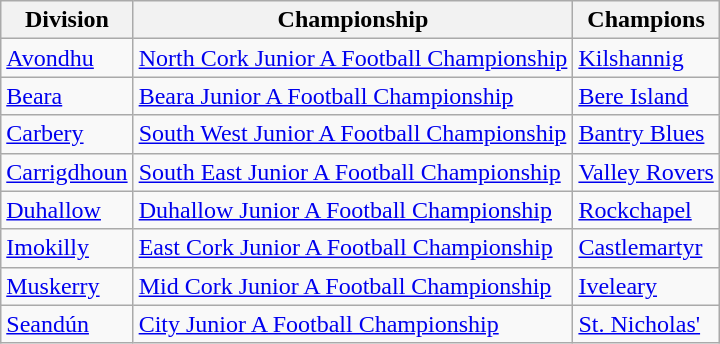<table class="wikitable">
<tr>
<th>Division</th>
<th>Championship</th>
<th>Champions</th>
</tr>
<tr>
<td><a href='#'>Avondhu</a></td>
<td><a href='#'>North Cork Junior A Football Championship</a></td>
<td><a href='#'>Kilshannig</a></td>
</tr>
<tr>
<td><a href='#'>Beara</a></td>
<td><a href='#'>Beara Junior A Football Championship</a></td>
<td><a href='#'>Bere Island</a></td>
</tr>
<tr>
<td><a href='#'>Carbery</a></td>
<td><a href='#'>South West Junior A Football Championship</a></td>
<td><a href='#'>Bantry Blues</a></td>
</tr>
<tr>
<td><a href='#'>Carrigdhoun</a></td>
<td><a href='#'>South East Junior A Football Championship</a></td>
<td><a href='#'>Valley Rovers</a></td>
</tr>
<tr>
<td><a href='#'>Duhallow</a></td>
<td><a href='#'>Duhallow Junior A Football Championship</a></td>
<td><a href='#'>Rockchapel</a></td>
</tr>
<tr>
<td><a href='#'>Imokilly</a></td>
<td><a href='#'>East Cork Junior A Football Championship</a></td>
<td><a href='#'>Castlemartyr</a></td>
</tr>
<tr>
<td><a href='#'>Muskerry</a></td>
<td><a href='#'>Mid Cork Junior A Football Championship</a></td>
<td><a href='#'>Iveleary</a></td>
</tr>
<tr>
<td><a href='#'>Seandún</a></td>
<td><a href='#'>City Junior A Football Championship</a></td>
<td><a href='#'>St. Nicholas'</a></td>
</tr>
</table>
